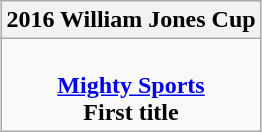<table class="wikitable" style="text-align: center; margin: 0 auto;">
<tr>
<th>2016 William Jones Cup</th>
</tr>
<tr>
<td> <br> <strong><a href='#'>Mighty Sports</a></strong> <br> <strong>First title</strong></td>
</tr>
</table>
